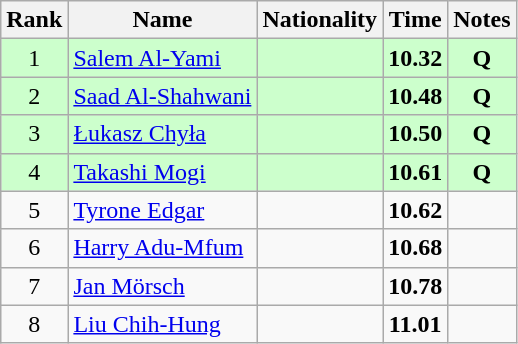<table class="wikitable sortable" style="text-align:center">
<tr>
<th>Rank</th>
<th>Name</th>
<th>Nationality</th>
<th>Time</th>
<th>Notes</th>
</tr>
<tr bgcolor=ccffcc>
<td>1</td>
<td align=left><a href='#'>Salem Al-Yami</a></td>
<td align=left></td>
<td><strong>10.32</strong></td>
<td><strong>Q</strong></td>
</tr>
<tr bgcolor=ccffcc>
<td>2</td>
<td align=left><a href='#'>Saad Al-Shahwani</a></td>
<td align=left></td>
<td><strong>10.48</strong></td>
<td><strong>Q</strong></td>
</tr>
<tr bgcolor=ccffcc>
<td>3</td>
<td align=left><a href='#'>Łukasz Chyła</a></td>
<td align=left></td>
<td><strong>10.50</strong></td>
<td><strong>Q</strong></td>
</tr>
<tr bgcolor=ccffcc>
<td>4</td>
<td align=left><a href='#'>Takashi Mogi</a></td>
<td align=left></td>
<td><strong>10.61</strong></td>
<td><strong>Q</strong></td>
</tr>
<tr>
<td>5</td>
<td align=left><a href='#'>Tyrone Edgar</a></td>
<td align=left></td>
<td><strong>10.62</strong></td>
<td></td>
</tr>
<tr>
<td>6</td>
<td align=left><a href='#'>Harry Adu-Mfum</a></td>
<td align=left></td>
<td><strong>10.68</strong></td>
<td></td>
</tr>
<tr>
<td>7</td>
<td align=left><a href='#'>Jan Mörsch</a></td>
<td align=left></td>
<td><strong>10.78</strong></td>
<td></td>
</tr>
<tr>
<td>8</td>
<td align=left><a href='#'>Liu Chih-Hung</a></td>
<td align=left></td>
<td><strong>11.01</strong></td>
<td></td>
</tr>
</table>
